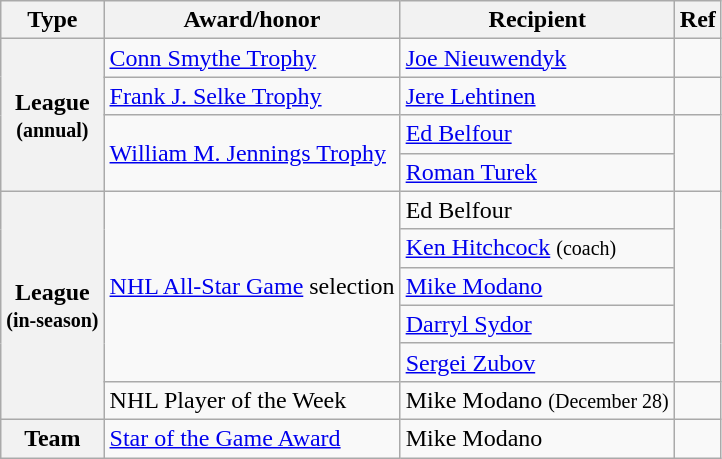<table class="wikitable">
<tr>
<th scope="col">Type</th>
<th scope="col">Award/honor</th>
<th scope="col">Recipient</th>
<th scope="col">Ref</th>
</tr>
<tr>
<th scope="row" rowspan="4">League<br><small>(annual)</small></th>
<td><a href='#'>Conn Smythe Trophy</a></td>
<td><a href='#'>Joe Nieuwendyk</a></td>
<td></td>
</tr>
<tr>
<td><a href='#'>Frank J. Selke Trophy</a></td>
<td><a href='#'>Jere Lehtinen</a></td>
<td></td>
</tr>
<tr>
<td rowspan="2"><a href='#'>William M. Jennings Trophy</a></td>
<td><a href='#'>Ed Belfour</a></td>
<td rowspan="2"></td>
</tr>
<tr>
<td><a href='#'>Roman Turek</a></td>
</tr>
<tr>
<th scope="row" rowspan="6">League<br><small>(in-season)</small></th>
<td rowspan="5"><a href='#'>NHL All-Star Game</a> selection</td>
<td>Ed Belfour</td>
<td rowspan="5"></td>
</tr>
<tr>
<td><a href='#'>Ken Hitchcock</a> <small>(coach)</small></td>
</tr>
<tr>
<td><a href='#'>Mike Modano</a></td>
</tr>
<tr>
<td><a href='#'>Darryl Sydor</a></td>
</tr>
<tr>
<td><a href='#'>Sergei Zubov</a></td>
</tr>
<tr>
<td>NHL Player of the Week</td>
<td>Mike Modano <small>(December 28)</small></td>
<td></td>
</tr>
<tr>
<th scope="row">Team</th>
<td><a href='#'>Star of the Game Award</a></td>
<td>Mike Modano</td>
<td></td>
</tr>
</table>
